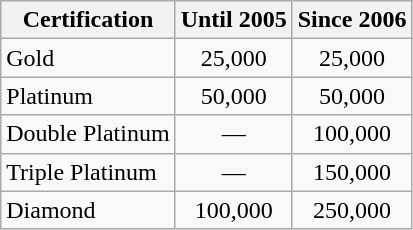<table class="wikitable" style="text-align:center;">
<tr>
<th>Certification</th>
<th>Until 2005</th>
<th>Since 2006</th>
</tr>
<tr>
<td style="text-align:left;">Gold</td>
<td>25,000</td>
<td>25,000</td>
</tr>
<tr>
<td style="text-align:left;">Platinum</td>
<td>50,000</td>
<td>50,000</td>
</tr>
<tr>
<td style="text-align:left;">Double Platinum</td>
<td>—</td>
<td>100,000</td>
</tr>
<tr>
<td style="text-align:left;">Triple Platinum</td>
<td>—</td>
<td>150,000</td>
</tr>
<tr>
<td style="text-align:left;">Diamond</td>
<td>100,000</td>
<td>250,000</td>
</tr>
</table>
